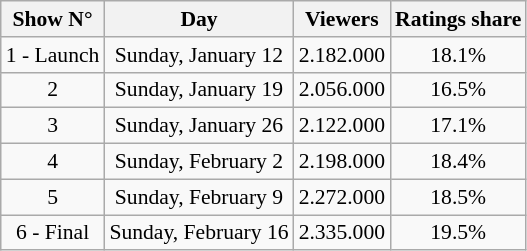<table class="wikitable sortable" style="text-align:center; font-size:90%">
<tr>
<th>Show N°</th>
<th>Day</th>
<th>Viewers</th>
<th>Ratings share</th>
</tr>
<tr>
<td>1 - Launch</td>
<td>Sunday, January 12</td>
<td>2.182.000</td>
<td>18.1%</td>
</tr>
<tr>
<td>2</td>
<td>Sunday, January 19</td>
<td>2.056.000</td>
<td>16.5%</td>
</tr>
<tr>
<td>3</td>
<td>Sunday, January 26</td>
<td>2.122.000</td>
<td>17.1%</td>
</tr>
<tr>
<td>4</td>
<td>Sunday, February 2</td>
<td>2.198.000</td>
<td>18.4%</td>
</tr>
<tr>
<td>5</td>
<td>Sunday, February 9</td>
<td>2.272.000</td>
<td>18.5%</td>
</tr>
<tr>
<td>6 - Final</td>
<td>Sunday, February 16</td>
<td>2.335.000</td>
<td>19.5%</td>
</tr>
</table>
